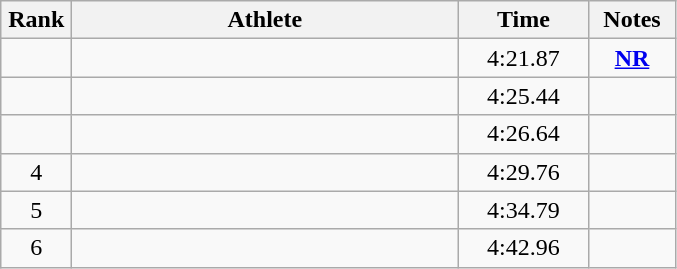<table class="wikitable sortable" style="text-align:center">
<tr>
<th width=40>Rank</th>
<th width=250>Athlete</th>
<th width=80>Time</th>
<th width=50>Notes</th>
</tr>
<tr>
<td></td>
<td align=left></td>
<td>4:21.87</td>
<td><strong><a href='#'>NR</a></strong></td>
</tr>
<tr>
<td></td>
<td align=left></td>
<td>4:25.44</td>
<td></td>
</tr>
<tr>
<td></td>
<td align=left></td>
<td>4:26.64</td>
<td></td>
</tr>
<tr>
<td>4</td>
<td align=left></td>
<td>4:29.76</td>
<td></td>
</tr>
<tr>
<td>5</td>
<td align=left></td>
<td>4:34.79</td>
<td></td>
</tr>
<tr>
<td>6</td>
<td align=left></td>
<td>4:42.96</td>
<td></td>
</tr>
</table>
